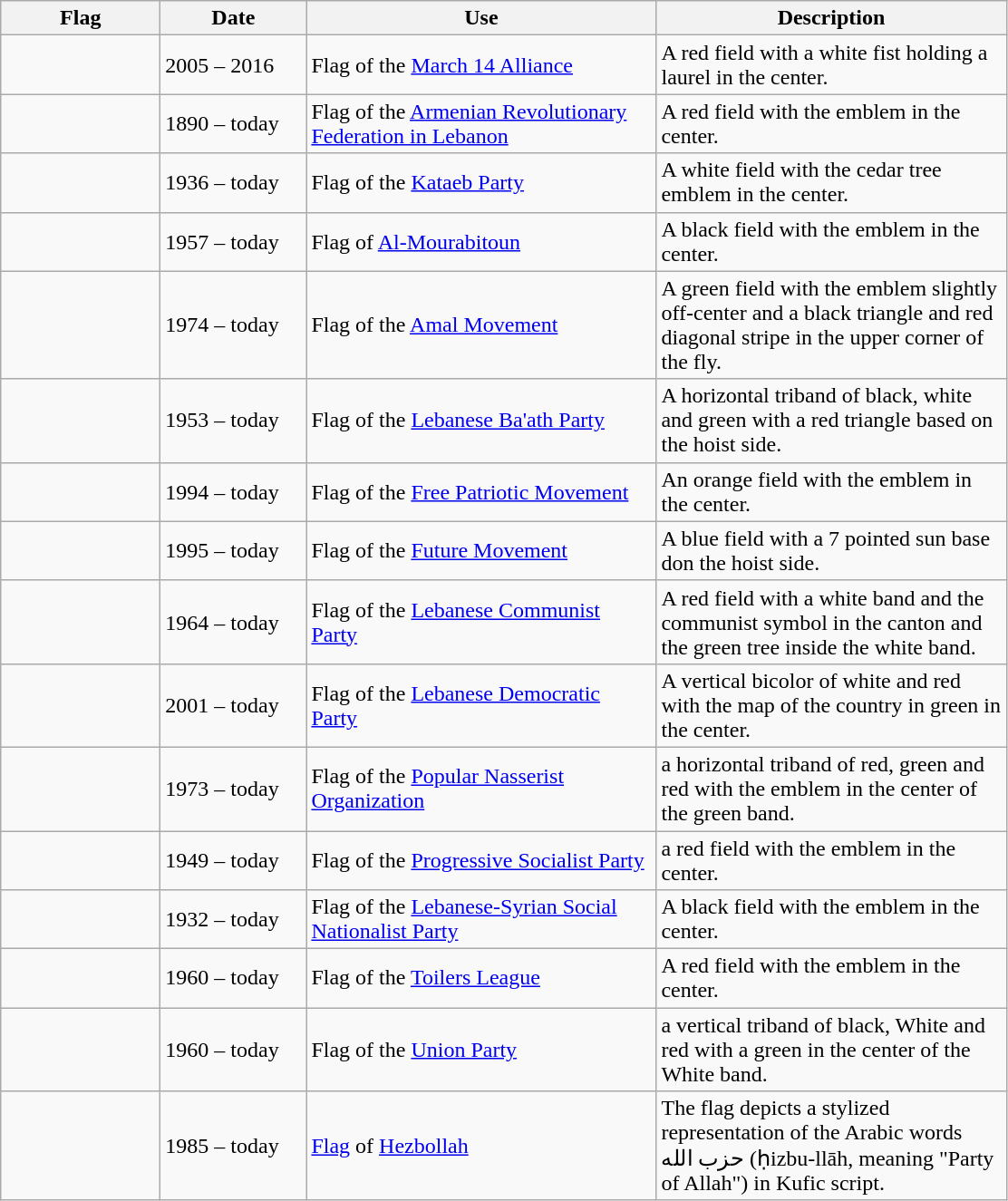<table class="wikitable">
<tr>
<th style="width:110px;">Flag</th>
<th style="width:100px;">Date</th>
<th style="width:250px;">Use</th>
<th style="width:250px;">Description</th>
</tr>
<tr>
<td></td>
<td>2005 – 2016</td>
<td>Flag of the <a href='#'>March 14 Alliance</a></td>
<td>A red field with a white fist holding a laurel in the center.</td>
</tr>
<tr>
<td></td>
<td>1890 – today</td>
<td>Flag of the <a href='#'>Armenian Revolutionary Federation in Lebanon</a></td>
<td>A red field with the emblem in the center.</td>
</tr>
<tr>
<td></td>
<td>1936 – today</td>
<td>Flag of the <a href='#'>Kataeb Party</a></td>
<td>A white field with the cedar tree emblem in the center.</td>
</tr>
<tr>
<td></td>
<td>1957 – today</td>
<td>Flag of <a href='#'>Al-Mourabitoun</a></td>
<td>A black field with the emblem in the center.</td>
</tr>
<tr>
<td></td>
<td>1974 – today</td>
<td>Flag of the <a href='#'>Amal Movement</a></td>
<td>A green field with the emblem slightly off-center and a black triangle and red diagonal stripe in the upper corner of the fly.</td>
</tr>
<tr>
<td></td>
<td>1953 – today</td>
<td>Flag of the <a href='#'>Lebanese Ba'ath Party</a></td>
<td>A horizontal triband of black, white and green with a red triangle based on the hoist side.</td>
</tr>
<tr>
<td></td>
<td>1994 – today</td>
<td>Flag of the <a href='#'>Free Patriotic Movement</a></td>
<td>An orange field with the emblem in the center.</td>
</tr>
<tr>
<td></td>
<td>1995 – today</td>
<td>Flag of the <a href='#'>Future Movement</a></td>
<td>A blue field with a 7 pointed sun base don the hoist side.</td>
</tr>
<tr>
<td></td>
<td>1964 – today</td>
<td>Flag of the <a href='#'>Lebanese Communist Party</a></td>
<td>A red field with a white band and the communist symbol in the canton and the green tree inside the white band.</td>
</tr>
<tr>
<td></td>
<td>2001 – today</td>
<td>Flag of the <a href='#'>Lebanese Democratic Party</a></td>
<td>A vertical bicolor of white and red with the map of the country in green in the center.</td>
</tr>
<tr>
<td></td>
<td>1973 – today</td>
<td>Flag of the <a href='#'>Popular Nasserist Organization</a></td>
<td>a horizontal triband of red, green and red with the emblem in the center of the green band.</td>
</tr>
<tr>
<td></td>
<td>1949 – today</td>
<td>Flag of the <a href='#'>Progressive Socialist Party</a></td>
<td>a red field with the emblem in the center.</td>
</tr>
<tr>
<td></td>
<td>1932 – today</td>
<td>Flag of the <a href='#'>Lebanese-Syrian Social Nationalist Party</a></td>
<td>A black field with the emblem in the center.</td>
</tr>
<tr>
<td></td>
<td>1960 – today</td>
<td>Flag of the <a href='#'>Toilers League</a></td>
<td>A red field with the emblem in the center.</td>
</tr>
<tr>
<td></td>
<td>1960 – today</td>
<td>Flag of the <a href='#'>Union Party</a></td>
<td>a vertical triband of black, White and red with a green in the center of the White band.</td>
</tr>
<tr>
<td></td>
<td>1985 – today</td>
<td><a href='#'>Flag</a> of <a href='#'>Hezbollah</a></td>
<td>The flag depicts a stylized representation of the Arabic words حزب الله (ḥizbu-llāh, meaning "Party of Allah") in Kufic script.</td>
</tr>
</table>
